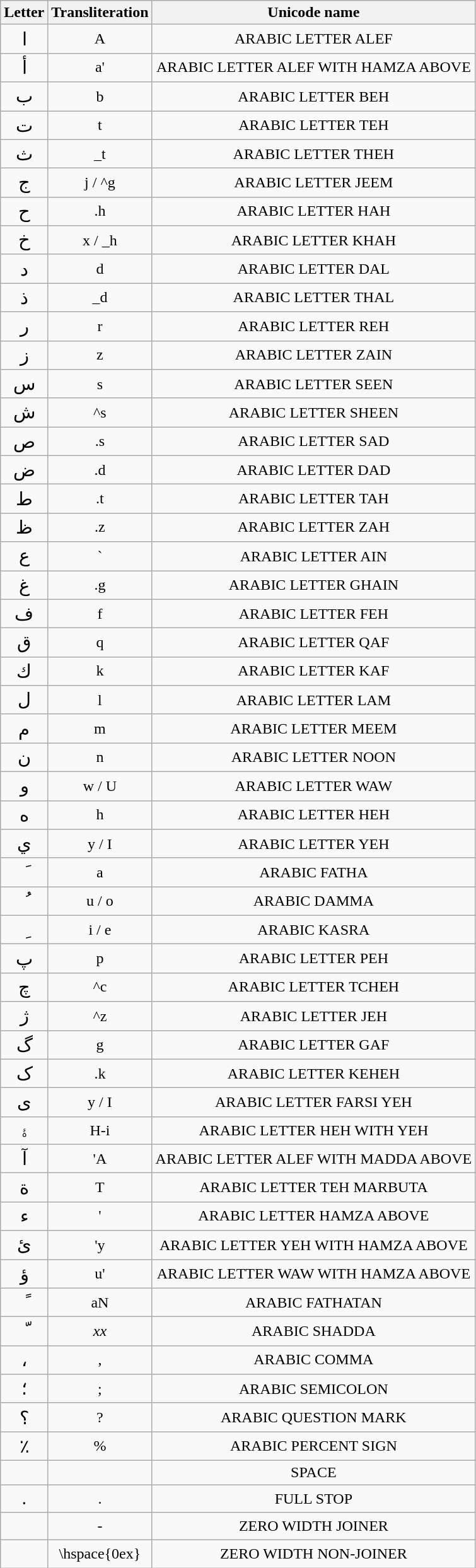<table class="wikitable">
<tr>
<th>Letter</th>
<th>Transliteration</th>
<th>Unicode name</th>
</tr>
<tr align="center">
<td><big>ا</big></td>
<td>A</td>
<td>ARABIC LETTER ALEF</td>
</tr>
<tr align="center">
<td><big>أ</big></td>
<td>a'</td>
<td>ARABIC LETTER ALEF WITH HAMZA ABOVE</td>
</tr>
<tr align="center">
<td><big>ب</big></td>
<td>b</td>
<td>ARABIC LETTER BEH</td>
</tr>
<tr align="center">
<td><big>ت</big></td>
<td>t</td>
<td>ARABIC LETTER TEH</td>
</tr>
<tr align="center">
<td><big>ث</big></td>
<td>_t</td>
<td>ARABIC LETTER THEH</td>
</tr>
<tr align="center">
<td><big>ج</big></td>
<td>j / ^g</td>
<td>ARABIC LETTER JEEM</td>
</tr>
<tr align="center">
<td><big>ح</big></td>
<td>.h</td>
<td>ARABIC LETTER HAH</td>
</tr>
<tr align="center">
<td><big>خ</big></td>
<td>x / _h</td>
<td>ARABIC LETTER KHAH</td>
</tr>
<tr align="center">
<td><big>د</big></td>
<td>d</td>
<td>ARABIC LETTER DAL</td>
</tr>
<tr align="center">
<td><big>ذ</big></td>
<td>_d</td>
<td>ARABIC LETTER THAL</td>
</tr>
<tr align="center">
<td><big>ر</big></td>
<td>r</td>
<td>ARABIC LETTER REH</td>
</tr>
<tr align="center">
<td><big>ز</big></td>
<td>z</td>
<td>ARABIC LETTER ZAIN</td>
</tr>
<tr align="center">
<td><big>س</big></td>
<td>s</td>
<td>ARABIC LETTER SEEN</td>
</tr>
<tr align="center">
<td><big>ش</big></td>
<td>^s</td>
<td>ARABIC LETTER SHEEN</td>
</tr>
<tr align="center">
<td><big>ص</big></td>
<td>.s</td>
<td>ARABIC LETTER SAD</td>
</tr>
<tr align="center">
<td><big>ض</big></td>
<td>.d</td>
<td>ARABIC LETTER DAD</td>
</tr>
<tr align="center">
<td><big>ط</big></td>
<td>.t</td>
<td>ARABIC LETTER TAH</td>
</tr>
<tr align="center">
<td><big>ظ</big></td>
<td>.z</td>
<td>ARABIC LETTER ZAH</td>
</tr>
<tr align="center">
<td><big>ع</big></td>
<td>`</td>
<td>ARABIC LETTER AIN</td>
</tr>
<tr align="center">
<td><big>غ</big></td>
<td>.g</td>
<td>ARABIC LETTER GHAIN</td>
</tr>
<tr align="center">
<td><big>ف</big></td>
<td>f</td>
<td>ARABIC LETTER FEH</td>
</tr>
<tr align="center">
<td><big>ق</big></td>
<td>q</td>
<td>ARABIC LETTER QAF</td>
</tr>
<tr align="center">
<td><big>ك</big></td>
<td>k</td>
<td>ARABIC LETTER KAF</td>
</tr>
<tr align="center">
<td><big>ل</big></td>
<td>l</td>
<td>ARABIC LETTER LAM</td>
</tr>
<tr align="center">
<td><big>م</big></td>
<td>m</td>
<td>ARABIC LETTER MEEM</td>
</tr>
<tr align="center">
<td><big>ن</big></td>
<td>n</td>
<td>ARABIC LETTER NOON</td>
</tr>
<tr align="center">
<td><big>و</big></td>
<td>w / U</td>
<td>ARABIC LETTER WAW</td>
</tr>
<tr align="center">
<td><big>ه</big></td>
<td>h</td>
<td>ARABIC LETTER HEH</td>
</tr>
<tr align="center">
<td><big>ي</big></td>
<td>y / I</td>
<td>ARABIC LETTER YEH</td>
</tr>
<tr align="center">
<td><big>َ</big></td>
<td>a</td>
<td>ARABIC FATHA</td>
</tr>
<tr align="center">
<td><big>ُ</big></td>
<td>u / o</td>
<td>ARABIC DAMMA</td>
</tr>
<tr align="center">
<td><big>ِ</big></td>
<td>i / e</td>
<td>ARABIC KASRA</td>
</tr>
<tr align="center">
<td><big>پ</big></td>
<td>p</td>
<td>ARABIC LETTER PEH</td>
</tr>
<tr align="center">
<td><big>چ</big></td>
<td>^c</td>
<td>ARABIC LETTER TCHEH</td>
</tr>
<tr align="center">
<td><big>ژ</big></td>
<td>^z</td>
<td>ARABIC LETTER JEH</td>
</tr>
<tr align="center">
<td><big>گ</big></td>
<td>g</td>
<td>ARABIC LETTER GAF</td>
</tr>
<tr align="center">
<td><big>ک</big></td>
<td>.k</td>
<td>ARABIC LETTER KEHEH</td>
</tr>
<tr align="center">
<td><big>ی</big></td>
<td>y / I</td>
<td>ARABIC LETTER FARSI YEH</td>
</tr>
<tr align="center">
<td><big>ۀ</big></td>
<td>H-i</td>
<td>ARABIC LETTER HEH WITH YEH</td>
</tr>
<tr align="center">
<td><big>آ</big></td>
<td>'A</td>
<td>ARABIC LETTER ALEF WITH MADDA ABOVE</td>
</tr>
<tr align="center">
<td><big>ة</big></td>
<td>T</td>
<td>ARABIC LETTER TEH MARBUTA</td>
</tr>
<tr align="center">
<td><big>ء</big></td>
<td>'</td>
<td>ARABIC LETTER HAMZA ABOVE</td>
</tr>
<tr align="center">
<td><big>ئ</big></td>
<td>'y</td>
<td>ARABIC LETTER YEH WITH HAMZA ABOVE</td>
</tr>
<tr align="center">
<td><big>ؤ</big></td>
<td>u'</td>
<td>ARABIC LETTER WAW WITH HAMZA ABOVE</td>
</tr>
<tr align="center">
<td><big>ً</big></td>
<td>aN</td>
<td>ARABIC FATHATAN</td>
</tr>
<tr align="center">
<td><big>ّ</big></td>
<td><em>xx</em></td>
<td>ARABIC SHADDA</td>
</tr>
<tr align="center">
<td><big>،</big></td>
<td>,</td>
<td>ARABIC COMMA</td>
</tr>
<tr align="center">
<td><big>؛</big></td>
<td>;</td>
<td>ARABIC SEMICOLON</td>
</tr>
<tr align="center">
<td><big>؟</big></td>
<td>?</td>
<td>ARABIC QUESTION MARK</td>
</tr>
<tr align="center">
<td><big>٪</big></td>
<td>%</td>
<td>ARABIC PERCENT SIGN</td>
</tr>
<tr align="center">
<td><big><code> </code></big></td>
<td></td>
<td>SPACE</td>
</tr>
<tr align="center">
<td><big>.</big></td>
<td>.</td>
<td>FULL STOP</td>
</tr>
<tr align="center">
<td><big><code>‍</code></big></td>
<td>-</td>
<td>ZERO WIDTH JOINER</td>
</tr>
<tr align="center">
<td><big>‌</big></td>
<td>\hspace{0ex}</td>
<td>ZERO WIDTH NON-JOINER<br></td>
</tr>
</table>
